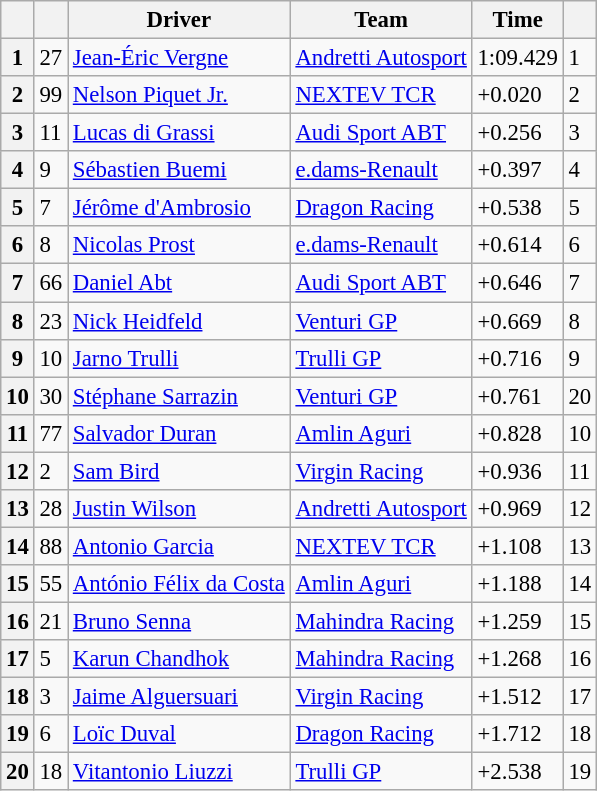<table class=wikitable style="font-size:95%">
<tr>
<th></th>
<th></th>
<th>Driver</th>
<th>Team</th>
<th>Time</th>
<th></th>
</tr>
<tr>
<th>1</th>
<td>27</td>
<td> <a href='#'>Jean-Éric Vergne</a></td>
<td><a href='#'>Andretti Autosport</a></td>
<td>1:09.429</td>
<td>1</td>
</tr>
<tr>
<th>2</th>
<td>99</td>
<td> <a href='#'>Nelson Piquet Jr.</a></td>
<td><a href='#'>NEXTEV TCR</a></td>
<td>+0.020</td>
<td>2</td>
</tr>
<tr>
<th>3</th>
<td>11</td>
<td> <a href='#'>Lucas di Grassi</a></td>
<td><a href='#'>Audi Sport ABT</a></td>
<td>+0.256</td>
<td>3</td>
</tr>
<tr>
<th>4</th>
<td>9</td>
<td> <a href='#'>Sébastien Buemi</a></td>
<td><a href='#'>e.dams-Renault</a></td>
<td>+0.397</td>
<td>4</td>
</tr>
<tr>
<th>5</th>
<td>7</td>
<td> <a href='#'>Jérôme d'Ambrosio</a></td>
<td><a href='#'>Dragon Racing</a></td>
<td>+0.538</td>
<td>5</td>
</tr>
<tr>
<th>6</th>
<td>8</td>
<td> <a href='#'>Nicolas Prost</a></td>
<td><a href='#'>e.dams-Renault</a></td>
<td>+0.614</td>
<td>6</td>
</tr>
<tr>
<th>7</th>
<td>66</td>
<td> <a href='#'>Daniel Abt</a></td>
<td><a href='#'>Audi Sport ABT</a></td>
<td>+0.646</td>
<td>7</td>
</tr>
<tr>
<th>8</th>
<td>23</td>
<td> <a href='#'>Nick Heidfeld</a></td>
<td><a href='#'>Venturi GP</a></td>
<td>+0.669</td>
<td>8</td>
</tr>
<tr>
<th>9</th>
<td>10</td>
<td> <a href='#'>Jarno Trulli</a></td>
<td><a href='#'>Trulli GP</a></td>
<td>+0.716</td>
<td>9</td>
</tr>
<tr>
<th>10</th>
<td>30</td>
<td> <a href='#'>Stéphane Sarrazin</a></td>
<td><a href='#'>Venturi GP</a></td>
<td>+0.761</td>
<td>20</td>
</tr>
<tr>
<th>11</th>
<td>77</td>
<td> <a href='#'>Salvador Duran</a></td>
<td><a href='#'>Amlin Aguri</a></td>
<td>+0.828</td>
<td>10</td>
</tr>
<tr>
<th>12</th>
<td>2</td>
<td> <a href='#'>Sam Bird</a></td>
<td><a href='#'>Virgin Racing</a></td>
<td>+0.936</td>
<td>11</td>
</tr>
<tr>
<th>13</th>
<td>28</td>
<td> <a href='#'>Justin Wilson</a></td>
<td><a href='#'>Andretti Autosport</a></td>
<td>+0.969</td>
<td>12</td>
</tr>
<tr>
<th>14</th>
<td>88</td>
<td> <a href='#'>Antonio Garcia</a></td>
<td><a href='#'>NEXTEV TCR</a></td>
<td>+1.108</td>
<td>13</td>
</tr>
<tr>
<th>15</th>
<td>55</td>
<td> <a href='#'>António Félix da Costa</a></td>
<td><a href='#'>Amlin Aguri</a></td>
<td>+1.188</td>
<td>14</td>
</tr>
<tr>
<th>16</th>
<td>21</td>
<td> <a href='#'>Bruno Senna</a></td>
<td><a href='#'>Mahindra Racing</a></td>
<td>+1.259</td>
<td>15</td>
</tr>
<tr>
<th>17</th>
<td>5</td>
<td> <a href='#'>Karun Chandhok</a></td>
<td><a href='#'>Mahindra Racing</a></td>
<td>+1.268</td>
<td>16</td>
</tr>
<tr>
<th>18</th>
<td>3</td>
<td> <a href='#'>Jaime Alguersuari</a></td>
<td><a href='#'>Virgin Racing</a></td>
<td>+1.512</td>
<td>17</td>
</tr>
<tr>
<th>19</th>
<td>6</td>
<td> <a href='#'>Loïc Duval</a></td>
<td><a href='#'>Dragon Racing</a></td>
<td>+1.712</td>
<td>18</td>
</tr>
<tr>
<th>20</th>
<td>18</td>
<td> <a href='#'>Vitantonio Liuzzi</a></td>
<td><a href='#'>Trulli GP</a></td>
<td>+2.538</td>
<td>19</td>
</tr>
</table>
